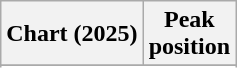<table class="wikitable sortable plainrowheaders" style="text-align:center">
<tr>
<th scope="col">Chart (2025)</th>
<th scope="col">Peak<br>position</th>
</tr>
<tr>
</tr>
<tr>
</tr>
</table>
